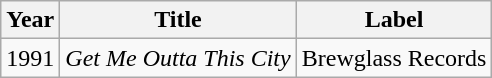<table class="wikitable">
<tr>
<th rowspan="1">Year</th>
<th rowspan="1">Title</th>
<th rowspan="1">Label</th>
</tr>
<tr>
<td align="center">1991</td>
<td align="left"><em>Get Me Outta This City</em></td>
<td align="left">Brewglass Records</td>
</tr>
</table>
